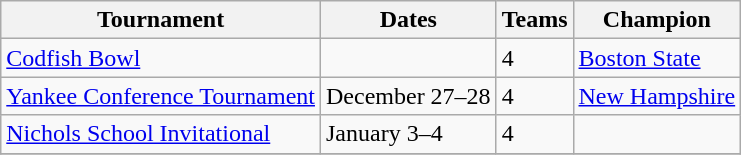<table class="wikitable">
<tr>
<th>Tournament</th>
<th>Dates</th>
<th>Teams</th>
<th>Champion</th>
</tr>
<tr>
<td><a href='#'>Codfish Bowl</a></td>
<td></td>
<td>4</td>
<td><a href='#'>Boston State</a></td>
</tr>
<tr>
<td><a href='#'>Yankee Conference Tournament</a></td>
<td>December 27–28</td>
<td>4</td>
<td><a href='#'>New Hampshire</a></td>
</tr>
<tr>
<td><a href='#'>Nichols School Invitational</a></td>
<td>January 3–4</td>
<td>4</td>
<td></td>
</tr>
<tr>
</tr>
</table>
